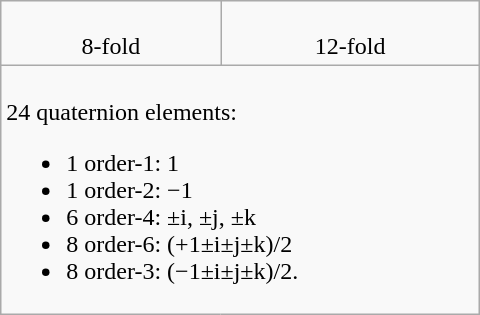<table class=wikitable align=right width=320>
<tr align=center>
<td><br>8-fold</td>
<td><br>12-fold</td>
</tr>
<tr>
<td colspan=2><br>24 quaternion elements:<ul><li>1 order-1: 1</li><li>1 order-2: −1</li><li>6 order-4: ±i, ±j, ±k</li><li>8 order-6: (+1±i±j±k)/2</li><li>8 order-3: (−1±i±j±k)/2.</li></ul></td>
</tr>
</table>
